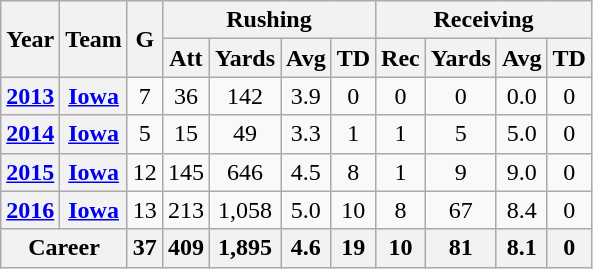<table class="wikitable" style="text-align:center">
<tr align=center>
<th rowspan="2">Year</th>
<th rowspan="2">Team</th>
<th rowspan="2">G</th>
<th colspan="4">Rushing</th>
<th colspan="4">Receiving</th>
</tr>
<tr>
<th>Att</th>
<th>Yards</th>
<th>Avg</th>
<th>TD</th>
<th>Rec</th>
<th>Yards</th>
<th>Avg</th>
<th>TD</th>
</tr>
<tr>
<th><a href='#'>2013</a></th>
<th><a href='#'>Iowa</a></th>
<td>7</td>
<td>36</td>
<td>142</td>
<td>3.9</td>
<td>0</td>
<td>0</td>
<td>0</td>
<td>0.0</td>
<td>0</td>
</tr>
<tr>
<th><a href='#'>2014</a></th>
<th><a href='#'>Iowa</a></th>
<td>5</td>
<td>15</td>
<td>49</td>
<td>3.3</td>
<td>1</td>
<td>1</td>
<td>5</td>
<td>5.0</td>
<td>0</td>
</tr>
<tr>
<th><a href='#'>2015</a></th>
<th><a href='#'>Iowa</a></th>
<td>12</td>
<td>145</td>
<td>646</td>
<td>4.5</td>
<td>8</td>
<td>1</td>
<td>9</td>
<td>9.0</td>
<td>0</td>
</tr>
<tr>
<th><a href='#'>2016</a></th>
<th><a href='#'>Iowa</a></th>
<td>13</td>
<td>213</td>
<td>1,058</td>
<td>5.0</td>
<td>10</td>
<td>8</td>
<td>67</td>
<td>8.4</td>
<td>0</td>
</tr>
<tr>
<th colspan="2">Career</th>
<th>37</th>
<th>409</th>
<th>1,895</th>
<th>4.6</th>
<th>19</th>
<th>10</th>
<th>81</th>
<th>8.1</th>
<th>0</th>
</tr>
</table>
